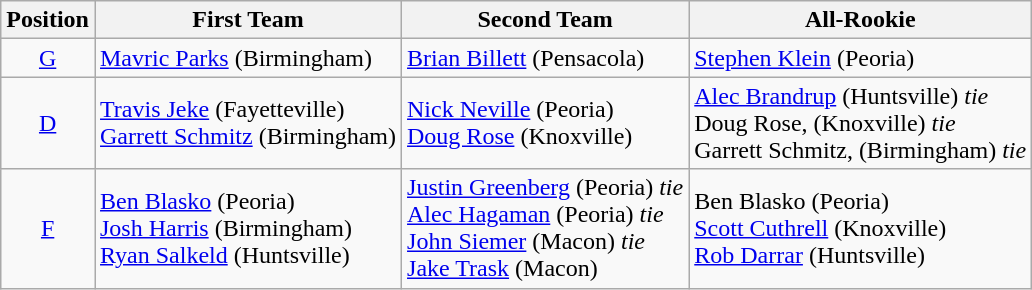<table class="wikitable">
<tr>
<th>Position</th>
<th>First Team</th>
<th>Second Team</th>
<th>All-Rookie</th>
</tr>
<tr>
<td align=center><a href='#'>G</a></td>
<td><a href='#'>Mavric Parks</a> (Birmingham)</td>
<td><a href='#'>Brian Billett</a> (Pensacola)</td>
<td><a href='#'>Stephen Klein</a> (Peoria)</td>
</tr>
<tr>
<td align=center><a href='#'>D</a></td>
<td><a href='#'>Travis Jeke</a> (Fayetteville)<br><a href='#'>Garrett Schmitz</a> (Birmingham)</td>
<td><a href='#'>Nick Neville</a> (Peoria)<br><a href='#'>Doug Rose</a> (Knoxville)</td>
<td><a href='#'>Alec Brandrup</a> (Huntsville) <em>tie</em><br>Doug Rose, (Knoxville) <em>tie</em><br>Garrett Schmitz, (Birmingham) <em>tie</em></td>
</tr>
<tr>
<td align=center><a href='#'>F</a></td>
<td><a href='#'>Ben Blasko</a>  (Peoria)<br><a href='#'>Josh Harris</a> (Birmingham)<br><a href='#'>Ryan Salkeld</a> (Huntsville)</td>
<td><a href='#'>Justin Greenberg</a> (Peoria) <em>tie</em><br><a href='#'>Alec Hagaman</a> (Peoria) <em>tie</em><br><a href='#'>John Siemer</a> (Macon) <em>tie</em><br><a href='#'>Jake Trask</a> (Macon)</td>
<td>Ben Blasko (Peoria)<br><a href='#'>Scott Cuthrell</a> (Knoxville)<br><a href='#'>Rob Darrar</a> (Huntsville)</td>
</tr>
</table>
